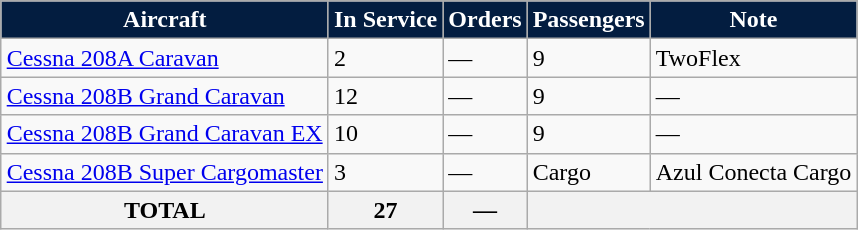<table class="wikitable" style="margin: 1em auto;">
<tr>
<th style="background:#031d40; color:white;">Aircraft</th>
<th style="background:#031d40; color:white;">In Service</th>
<th style="background:#031d40; color:white;">Orders</th>
<th style="background:#031d40; color:white;">Passengers</th>
<th style="background:#031d40; color:white;">Note</th>
</tr>
<tr>
<td rowspan="1"><div><a href='#'>Cessna 208A Caravan</a></div></td>
<td rowspan="1"><div>2</div></td>
<td rowspan="1"><div>—</div></td>
<td rowspan="1"><div>9</div></td>
<td rowspan="1"><div>TwoFlex </div></td>
</tr>
<tr>
<td rowspan="1"><div><a href='#'>Cessna 208B Grand Caravan</a></div></td>
<td rowspan="1"><div>12</div></td>
<td rowspan="1"><div>—</div></td>
<td rowspan="1"><div>9</div></td>
<td rowspan="1"><div>—</div></td>
</tr>
<tr>
<td rowspan="1"><div><a href='#'>Cessna 208B Grand Caravan EX</a></div></td>
<td rowspan="1"><div>10</div></td>
<td rowspan="1"><div>—</div></td>
<td rowspan="1"><div>9</div></td>
<td rowspan="1"><div>—</div></td>
</tr>
<tr>
<td rowspan="1"><div><a href='#'>Cessna 208B Super Cargomaster</a></div></td>
<td rowspan="1"><div>3</div></td>
<td rowspan="1"><div>—</div></td>
<td rowspan="1"><div><abbr>Cargo</abbr></div></td>
<td rowspan="1"><div> Azul Conecta Cargo</div></td>
</tr>
<tr>
<th>TOTAL</th>
<th>27</th>
<th>—</th>
<th colspan="2"></th>
</tr>
</table>
